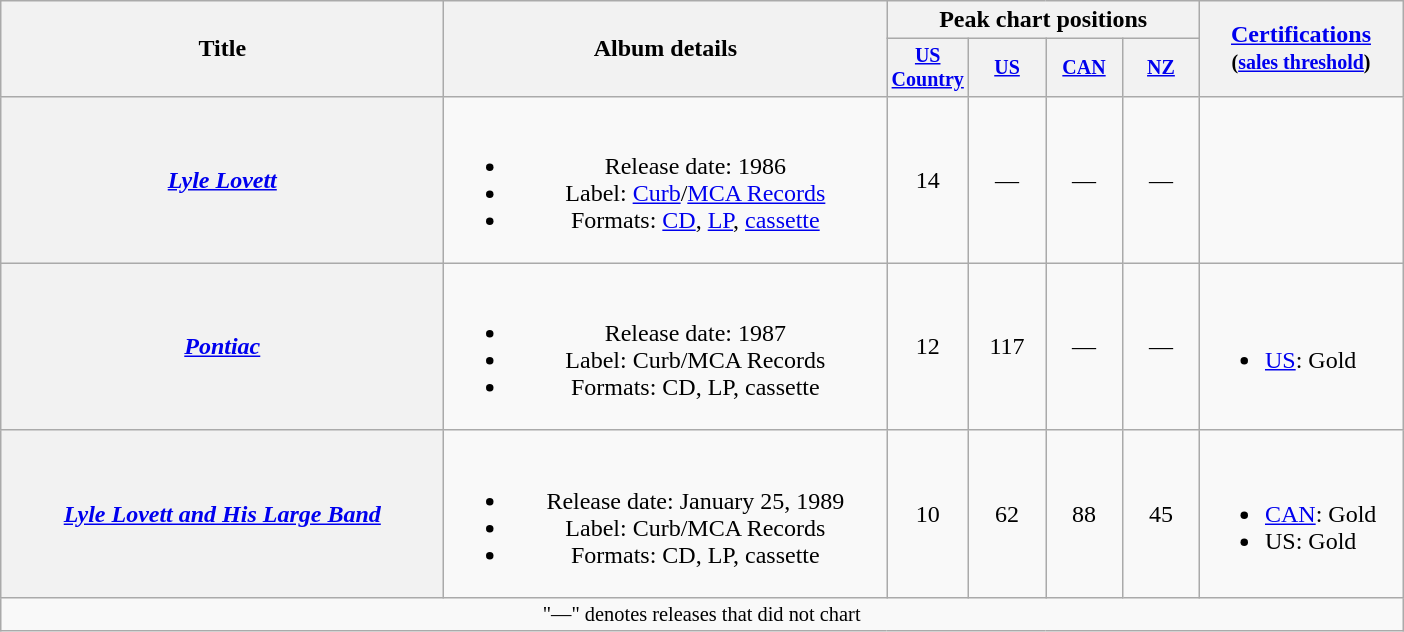<table class="wikitable plainrowheaders" style="text-align:center;">
<tr>
<th rowspan="2" style="width:18em;">Title</th>
<th rowspan="2" style="width:18em;">Album details</th>
<th colspan="4">Peak chart positions</th>
<th rowspan="2" style="width:8em;"><a href='#'>Certifications</a><br><small>(<a href='#'>sales threshold</a>)</small></th>
</tr>
<tr style="font-size:smaller;">
<th width="45"><a href='#'>US Country</a><br></th>
<th width="45"><a href='#'>US</a><br></th>
<th width="45"><a href='#'>CAN</a><br></th>
<th width="45"><a href='#'>NZ</a><br></th>
</tr>
<tr>
<th scope="row"><em><a href='#'>Lyle Lovett</a></em></th>
<td><br><ul><li>Release date: 1986</li><li>Label: <a href='#'>Curb</a>/<a href='#'>MCA Records</a></li><li>Formats: <a href='#'>CD</a>, <a href='#'>LP</a>, <a href='#'>cassette</a></li></ul></td>
<td>14</td>
<td>—</td>
<td>—</td>
<td>—</td>
<td></td>
</tr>
<tr>
<th scope="row"><em><a href='#'>Pontiac</a></em></th>
<td><br><ul><li>Release date: 1987</li><li>Label: Curb/MCA Records</li><li>Formats: CD, LP, cassette</li></ul></td>
<td>12</td>
<td>117</td>
<td>—</td>
<td>—</td>
<td align="left"><br><ul><li><a href='#'>US</a>: Gold</li></ul></td>
</tr>
<tr>
<th scope="row"><em><a href='#'>Lyle Lovett and His Large Band</a></em></th>
<td><br><ul><li>Release date: January 25, 1989</li><li>Label: Curb/MCA Records</li><li>Formats: CD, LP, cassette</li></ul></td>
<td>10</td>
<td>62</td>
<td>88</td>
<td>45</td>
<td align="left"><br><ul><li><a href='#'>CAN</a>: Gold</li><li>US: Gold</li></ul></td>
</tr>
<tr>
<td colspan="10" style="font-size:85%">"—" denotes releases that did not chart</td>
</tr>
</table>
